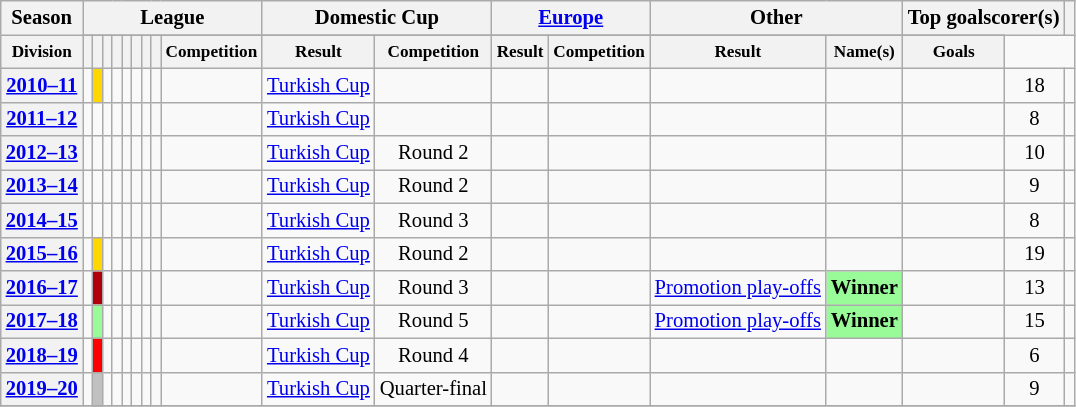<table class="wikitable" style="text-align:center;font-size:86%;">
<tr>
<th rowspan="2">Season</th>
<th colspan="9">League</th>
<th colspan="2">Domestic Cup</th>
<th colspan="2"><a href='#'>Europe</a></th>
<th colspan="2">Other</th>
<th colspan="2" scope="col">Top goalscorer(s)</th>
<th rowspan="2" scope="col"><small></small></th>
</tr>
<tr class="unsortable">
</tr>
<tr>
<th><small>Division</small></th>
<th><small></small></th>
<th><small></small></th>
<th><small></small></th>
<th><small></small></th>
<th><small></small></th>
<th><small></small></th>
<th><small></small></th>
<th><small></small></th>
<th><small>Competition</small></th>
<th><small>Result</small></th>
<th><small>Competition</small></th>
<th><small>Result</small></th>
<th><small>Competition</small></th>
<th><small>Result</small></th>
<th><small>Name(s)</small></th>
<th><small>Goals</small></th>
</tr>
<tr>
<th scope="row"><a href='#'>2010–11</a></th>
<td></td>
<td bgcolor="gold"><strong></strong></td>
<td></td>
<td></td>
<td></td>
<td></td>
<td></td>
<td></td>
<td></td>
<td><a href='#'>Turkish Cup</a></td>
<td></td>
<td></td>
<td></td>
<td></td>
<td></td>
<td></td>
<td>18</td>
<td></td>
</tr>
<tr>
<th scope="row"><a href='#'>2011–12</a></th>
<td></td>
<td><strong></strong></td>
<td></td>
<td></td>
<td></td>
<td></td>
<td></td>
<td></td>
<td></td>
<td><a href='#'>Turkish Cup</a></td>
<td></td>
<td></td>
<td></td>
<td></td>
<td></td>
<td></td>
<td>8</td>
<td></td>
</tr>
<tr>
<th scope="row"><a href='#'>2012–13</a></th>
<td></td>
<td><strong></strong></td>
<td></td>
<td></td>
<td></td>
<td></td>
<td></td>
<td></td>
<td></td>
<td><a href='#'>Turkish Cup</a></td>
<td>Round 2</td>
<td></td>
<td></td>
<td></td>
<td></td>
<td></td>
<td>10</td>
<td></td>
</tr>
<tr>
<th scope="row"><a href='#'>2013–14</a></th>
<td></td>
<td><strong></strong></td>
<td></td>
<td></td>
<td></td>
<td></td>
<td></td>
<td></td>
<td></td>
<td><a href='#'>Turkish Cup</a></td>
<td>Round 2</td>
<td></td>
<td></td>
<td></td>
<td></td>
<td></td>
<td>9</td>
<td></td>
</tr>
<tr>
<th scope="row"><a href='#'>2014–15</a></th>
<td></td>
<td><strong></strong></td>
<td></td>
<td></td>
<td></td>
<td></td>
<td></td>
<td></td>
<td></td>
<td><a href='#'>Turkish Cup</a></td>
<td>Round 3</td>
<td></td>
<td></td>
<td></td>
<td></td>
<td></td>
<td>8</td>
<td></td>
</tr>
<tr>
<th scope="row"><a href='#'>2015–16</a></th>
<td></td>
<td bgcolor="gold"><strong></strong></td>
<td></td>
<td></td>
<td></td>
<td></td>
<td></td>
<td></td>
<td></td>
<td><a href='#'>Turkish Cup</a></td>
<td>Round 2</td>
<td></td>
<td></td>
<td></td>
<td></td>
<td></td>
<td>19</td>
<td></td>
</tr>
<tr>
<th scope="row"><a href='#'>2016–17</a></th>
<td></td>
<td bgcolor="bronze"><strong></strong></td>
<td></td>
<td></td>
<td></td>
<td></td>
<td></td>
<td></td>
<td></td>
<td><a href='#'>Turkish Cup</a></td>
<td>Round 3</td>
<td></td>
<td></td>
<td><a href='#'>Promotion play-offs</a></td>
<td bgcolor=PaleGreen><strong>Winner</strong></td>
<td></td>
<td>13</td>
<td></td>
</tr>
<tr>
<th scope="row"><a href='#'>2017–18</a></th>
<td></td>
<td bgcolor=PaleGreen><strong></strong></td>
<td></td>
<td></td>
<td></td>
<td></td>
<td></td>
<td></td>
<td></td>
<td><a href='#'>Turkish Cup</a></td>
<td>Round 5</td>
<td></td>
<td></td>
<td><a href='#'>Promotion play-offs</a></td>
<td bgcolor=PaleGreen><strong>Winner</strong></td>
<td></td>
<td>15</td>
<td></td>
</tr>
<tr>
<th scope="row"><a href='#'>2018–19</a></th>
<td></td>
<td bgcolor="red"><strong></strong></td>
<td></td>
<td></td>
<td></td>
<td></td>
<td></td>
<td></td>
<td></td>
<td><a href='#'>Turkish Cup</a></td>
<td>Round 4</td>
<td></td>
<td></td>
<td></td>
<td></td>
<td></td>
<td>6</td>
<td></td>
</tr>
<tr>
<th scope="row"><a href='#'>2019–20</a></th>
<td></td>
<td bgcolor="silver"><strong></strong></td>
<td></td>
<td></td>
<td></td>
<td></td>
<td></td>
<td></td>
<td></td>
<td><a href='#'>Turkish Cup</a></td>
<td>Quarter-final</td>
<td></td>
<td></td>
<td></td>
<td></td>
<td></td>
<td>9</td>
<td></td>
</tr>
<tr>
</tr>
</table>
